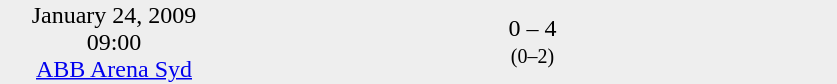<table style="background:#eee;" cellspacing="0">
<tr style="text-align:center;">
<td width=150>January 24, 2009<br>09:00<br><a href='#'>ABB Arena Syd</a></td>
<td style="width:150px; text-align:right;"></td>
<td width=100>0 – 4 <br><small>(0–2)</small></td>
<td style="width:150px; text-align:left;"><strong></strong></td>
</tr>
</table>
